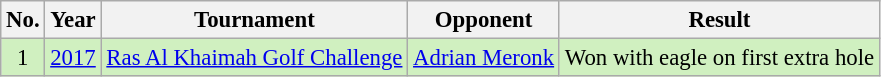<table class="wikitable" style="font-size:95%;">
<tr>
<th>No.</th>
<th>Year</th>
<th>Tournament</th>
<th>Opponent</th>
<th>Result</th>
</tr>
<tr style="background:#D0F0C0;">
<td align=center>1</td>
<td><a href='#'>2017</a></td>
<td><a href='#'>Ras Al Khaimah Golf Challenge</a></td>
<td> <a href='#'>Adrian Meronk</a></td>
<td>Won with eagle on first extra hole</td>
</tr>
</table>
